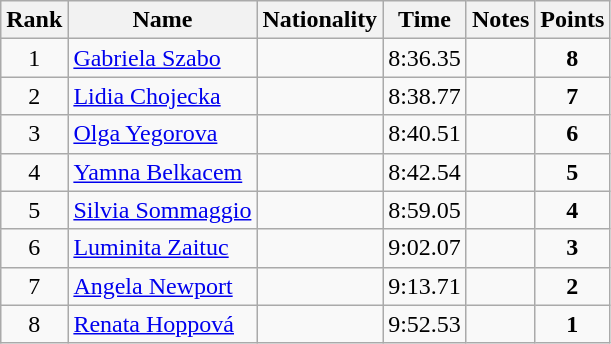<table class="wikitable sortable" style="text-align:center">
<tr>
<th>Rank</th>
<th>Name</th>
<th>Nationality</th>
<th>Time</th>
<th>Notes</th>
<th>Points</th>
</tr>
<tr>
<td>1</td>
<td align=left><a href='#'>Gabriela Szabo</a></td>
<td align=left></td>
<td>8:36.35</td>
<td></td>
<td><strong>8</strong></td>
</tr>
<tr>
<td>2</td>
<td align=left><a href='#'>Lidia Chojecka</a></td>
<td align=left></td>
<td>8:38.77</td>
<td></td>
<td><strong>7</strong></td>
</tr>
<tr>
<td>3</td>
<td align=left><a href='#'>Olga Yegorova</a></td>
<td align=left></td>
<td>8:40.51</td>
<td></td>
<td><strong>6</strong></td>
</tr>
<tr>
<td>4</td>
<td align=left><a href='#'>Yamna Belkacem</a></td>
<td align=left></td>
<td>8:42.54</td>
<td></td>
<td><strong>5</strong></td>
</tr>
<tr>
<td>5</td>
<td align=left><a href='#'>Silvia Sommaggio</a></td>
<td align=left></td>
<td>8:59.05</td>
<td></td>
<td><strong>4</strong></td>
</tr>
<tr>
<td>6</td>
<td align=left><a href='#'>Luminita Zaituc</a></td>
<td align=left></td>
<td>9:02.07</td>
<td></td>
<td><strong>3</strong></td>
</tr>
<tr>
<td>7</td>
<td align=left><a href='#'>Angela Newport</a></td>
<td align=left></td>
<td>9:13.71</td>
<td></td>
<td><strong>2</strong></td>
</tr>
<tr>
<td>8</td>
<td align=left><a href='#'>Renata Hoppová</a></td>
<td align=left></td>
<td>9:52.53</td>
<td></td>
<td><strong>1</strong></td>
</tr>
</table>
